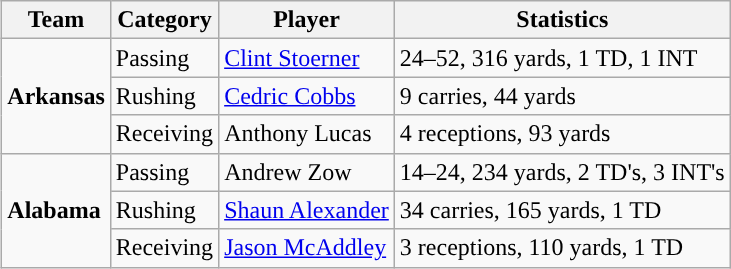<table class="wikitable" style="float: right;">
<tr>
<th>Team</th>
<th>Category</th>
<th>Player</th>
<th>Statistics</th>
</tr>
<tr>
<td rowspan=3><strong>Arkansas</strong></td>
<td>Passing</td>
<td><a href='#'>Clint Stoerner</a></td>
<td>24–52, 316 yards, 1 TD, 1 INT</td>
</tr>
<tr>
<td>Rushing</td>
<td><a href='#'>Cedric Cobbs</a></td>
<td>9 carries, 44 yards</td>
</tr>
<tr>
<td>Receiving</td>
<td>Anthony Lucas</td>
<td>4 receptions, 93 yards</td>
</tr>
<tr>
<td rowspan=3><strong>Alabama</strong></td>
<td>Passing</td>
<td>Andrew Zow</td>
<td>14–24, 234 yards, 2 TD's, 3 INT's</td>
</tr>
<tr>
<td>Rushing</td>
<td><a href='#'>Shaun Alexander</a></td>
<td>34 carries, 165 yards, 1 TD</td>
</tr>
<tr>
<td>Receiving</td>
<td><a href='#'>Jason McAddley</a></td>
<td>3 receptions, 110 yards, 1 TD</td>
</tr>
</table>
